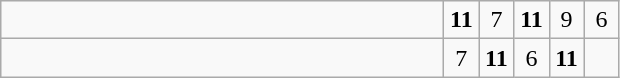<table class="wikitable">
<tr>
<td style="width:18em"></td>
<td align=center style="width:1em"><strong>11</strong></td>
<td align=center style="width:1em">7</td>
<td align=center style="width:1em"><strong>11</strong></td>
<td align=center style="width:1em">9</td>
<td align=center style="width:1em">6</td>
</tr>
<tr>
<td style="width:18em"></td>
<td align=center style="width:1em">7</td>
<td align=center style="width:1em"><strong>11</strong></td>
<td align=center style="width:1em">6</td>
<td align=center style="width:1em"><strong>11</strong></td>
<td align=center style="width:1em"></td>
</tr>
</table>
